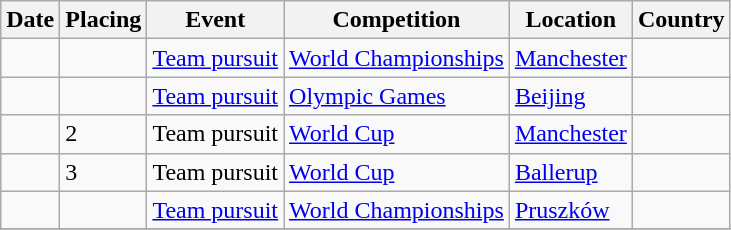<table class="wikitable sortable">
<tr>
<th>Date</th>
<th>Placing</th>
<th>Event</th>
<th>Competition</th>
<th>Location</th>
<th>Country</th>
</tr>
<tr>
<td></td>
<td></td>
<td><a href='#'>Team pursuit</a></td>
<td><a href='#'>World Championships</a></td>
<td><a href='#'>Manchester</a></td>
<td></td>
</tr>
<tr>
<td></td>
<td></td>
<td><a href='#'>Team pursuit</a></td>
<td><a href='#'>Olympic Games</a></td>
<td><a href='#'>Beijing</a></td>
<td></td>
</tr>
<tr>
<td></td>
<td>2</td>
<td>Team pursuit</td>
<td><a href='#'>World Cup</a></td>
<td><a href='#'>Manchester</a></td>
<td></td>
</tr>
<tr Niki Byrgesen>
<td></td>
<td>3</td>
<td>Team pursuit</td>
<td><a href='#'>World Cup</a></td>
<td><a href='#'>Ballerup</a></td>
<td></td>
</tr>
<tr>
<td></td>
<td></td>
<td><a href='#'>Team pursuit</a></td>
<td><a href='#'>World Championships</a></td>
<td><a href='#'>Pruszków</a></td>
<td></td>
</tr>
<tr>
</tr>
</table>
